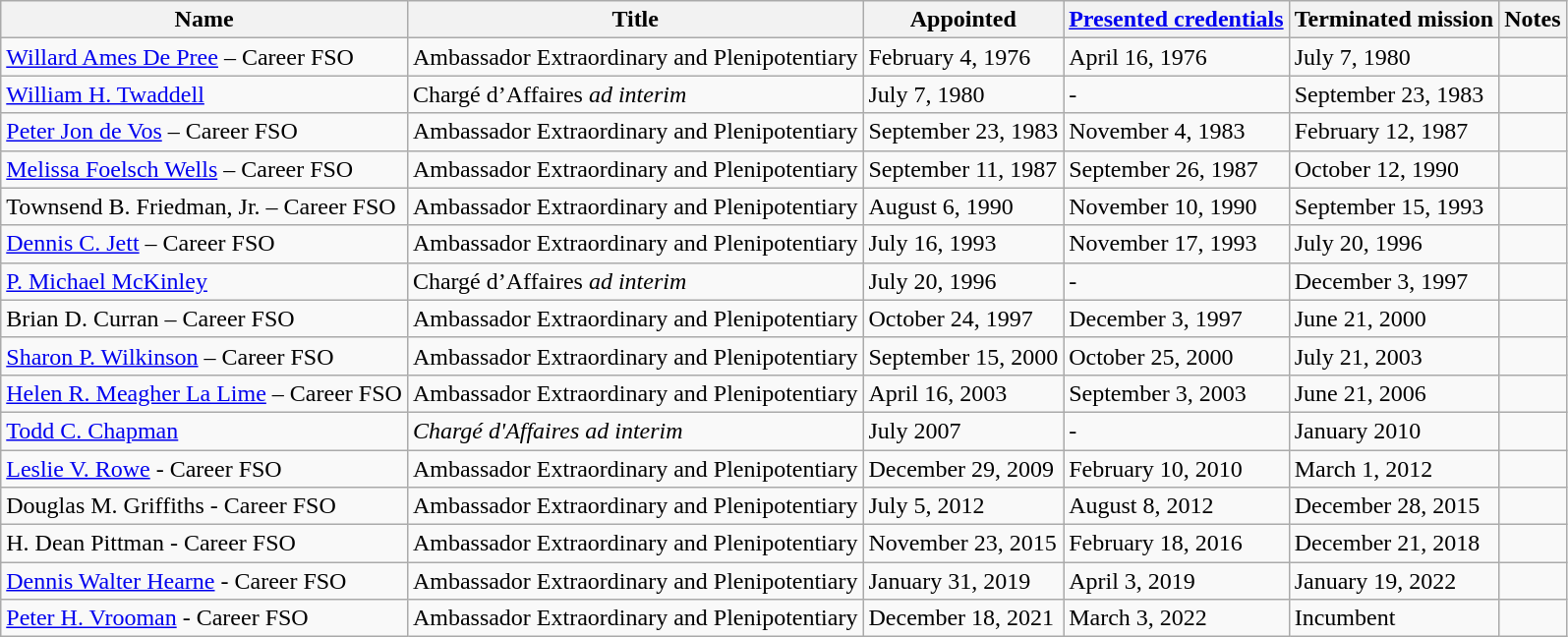<table class="wikitable">
<tr>
<th>Name</th>
<th>Title</th>
<th>Appointed</th>
<th><a href='#'>Presented credentials</a></th>
<th>Terminated mission</th>
<th>Notes</th>
</tr>
<tr>
<td><a href='#'>Willard Ames De Pree</a> – Career FSO</td>
<td>Ambassador Extraordinary and Plenipotentiary</td>
<td>February 4, 1976</td>
<td>April 16, 1976</td>
<td>July 7, 1980</td>
<td></td>
</tr>
<tr>
<td><a href='#'>William H. Twaddell</a></td>
<td>Chargé d’Affaires <em>ad interim</em></td>
<td>July 7, 1980</td>
<td>-</td>
<td>September 23, 1983</td>
<td></td>
</tr>
<tr>
<td><a href='#'>Peter Jon de Vos</a> – Career FSO</td>
<td>Ambassador Extraordinary and Plenipotentiary</td>
<td>September 23, 1983</td>
<td>November 4, 1983</td>
<td>February 12, 1987</td>
<td></td>
</tr>
<tr>
<td><a href='#'>Melissa Foelsch Wells</a> – Career FSO</td>
<td>Ambassador Extraordinary and Plenipotentiary</td>
<td>September 11, 1987</td>
<td>September 26, 1987</td>
<td>October 12, 1990</td>
<td></td>
</tr>
<tr>
<td>Townsend B. Friedman, Jr. – Career FSO</td>
<td>Ambassador Extraordinary and Plenipotentiary</td>
<td>August 6, 1990</td>
<td>November 10, 1990</td>
<td>September 15, 1993</td>
<td></td>
</tr>
<tr>
<td><a href='#'>Dennis C. Jett</a> – Career FSO</td>
<td>Ambassador Extraordinary and Plenipotentiary</td>
<td>July 16, 1993</td>
<td>November 17, 1993</td>
<td>July 20, 1996</td>
<td></td>
</tr>
<tr>
<td><a href='#'>P. Michael McKinley</a></td>
<td>Chargé d’Affaires <em>ad interim</em></td>
<td>July 20, 1996</td>
<td>-</td>
<td>December 3, 1997</td>
<td></td>
</tr>
<tr>
<td>Brian D. Curran – Career FSO</td>
<td>Ambassador Extraordinary and Plenipotentiary</td>
<td>October 24, 1997</td>
<td>December 3, 1997</td>
<td>June 21, 2000</td>
<td></td>
</tr>
<tr>
<td><a href='#'>Sharon P. Wilkinson</a> – Career FSO</td>
<td>Ambassador Extraordinary and Plenipotentiary</td>
<td>September 15, 2000</td>
<td>October 25, 2000</td>
<td>July 21, 2003</td>
<td></td>
</tr>
<tr>
<td><a href='#'>Helen R. Meagher La Lime</a> – Career FSO</td>
<td>Ambassador Extraordinary and Plenipotentiary</td>
<td>April 16, 2003</td>
<td>September 3, 2003</td>
<td>June 21, 2006</td>
<td></td>
</tr>
<tr>
<td><a href='#'>Todd C. Chapman</a></td>
<td><em>Chargé d'Affaires ad interim</em></td>
<td>July 2007</td>
<td>-</td>
<td>January 2010</td>
<td></td>
</tr>
<tr>
<td><a href='#'>Leslie V. Rowe</a> - Career FSO</td>
<td>Ambassador Extraordinary and Plenipotentiary</td>
<td>December 29, 2009</td>
<td>February 10, 2010</td>
<td>March 1, 2012</td>
<td></td>
</tr>
<tr>
<td>Douglas M. Griffiths - Career FSO</td>
<td>Ambassador Extraordinary and Plenipotentiary</td>
<td>July 5, 2012</td>
<td>August 8, 2012</td>
<td>December 28, 2015</td>
<td></td>
</tr>
<tr>
<td>H. Dean Pittman - Career FSO</td>
<td>Ambassador Extraordinary and Plenipotentiary</td>
<td>November 23, 2015</td>
<td>February 18, 2016</td>
<td>December 21, 2018</td>
<td></td>
</tr>
<tr>
<td><a href='#'>Dennis Walter Hearne</a> - Career FSO</td>
<td>Ambassador Extraordinary and Plenipotentiary</td>
<td>January 31, 2019</td>
<td>April 3, 2019</td>
<td>January 19, 2022</td>
<td></td>
</tr>
<tr>
<td><a href='#'>Peter H. Vrooman</a> - Career FSO</td>
<td>Ambassador Extraordinary and Plenipotentiary</td>
<td>December 18, 2021</td>
<td>March 3, 2022</td>
<td>Incumbent</td>
<td></td>
</tr>
</table>
